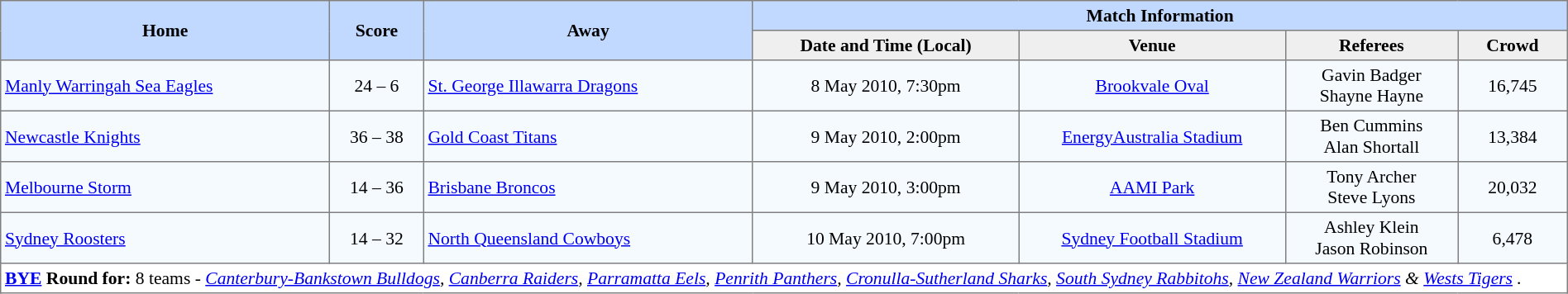<table border="1" cellpadding="3" cellspacing="0" style="border-collapse:collapse; font-size:90%; width:100%">
<tr style="background:#c1d8ff;">
<th rowspan="2" style="width:21%;">Home</th>
<th rowspan="2" style="width:6%;">Score</th>
<th rowspan="2" style="width:21%;">Away</th>
<th colspan=6>Match Information</th>
</tr>
<tr style="background:#efefef;">
<th width=17%>Date and Time (Local)</th>
<th width=17%>Venue</th>
<th width=11%>Referees</th>
<th width=7%>Crowd</th>
</tr>
<tr style="text-align:center; background:#f5faff;">
<td align=left> <a href='#'>Manly Warringah Sea Eagles</a></td>
<td>24 – 6</td>
<td align=left> <a href='#'>St. George Illawarra Dragons</a></td>
<td>8 May 2010, 7:30pm</td>
<td><a href='#'>Brookvale Oval</a></td>
<td>Gavin Badger<br>Shayne Hayne</td>
<td>16,745</td>
</tr>
<tr style="text-align:center; background:#f5faff;">
<td align=left> <a href='#'>Newcastle Knights</a></td>
<td>36 – 38</td>
<td align=left> <a href='#'>Gold Coast Titans</a></td>
<td>9 May 2010, 2:00pm</td>
<td><a href='#'>EnergyAustralia Stadium</a></td>
<td>Ben Cummins<br>Alan Shortall</td>
<td>13,384</td>
</tr>
<tr style="text-align:center; background:#f5faff;">
<td align=left> <a href='#'>Melbourne Storm</a></td>
<td>14 – 36</td>
<td align=left> <a href='#'>Brisbane Broncos</a></td>
<td>9 May 2010, 3:00pm</td>
<td><a href='#'>AAMI Park</a></td>
<td>Tony Archer<br>Steve Lyons</td>
<td>20,032</td>
</tr>
<tr style="text-align:center; background:#f5faff;">
<td align=left> <a href='#'>Sydney Roosters</a></td>
<td>14 – 32</td>
<td align=left> <a href='#'>North Queensland Cowboys</a></td>
<td>10 May 2010, 7:00pm</td>
<td><a href='#'>Sydney Football Stadium</a></td>
<td>Ashley Klein<br>Jason Robinson</td>
<td>6,478</td>
</tr>
<tr>
<td colspan="7" style="text-align:left;"><strong><a href='#'>BYE</a> Round for:</strong> 8 teams - <em><a href='#'>Canterbury-Bankstown Bulldogs</a>, <a href='#'>Canberra Raiders</a>, <a href='#'>Parramatta Eels</a>, <a href='#'>Penrith Panthers</a>, <a href='#'>Cronulla-Sutherland Sharks</a>, <a href='#'>South Sydney Rabbitohs</a>, <a href='#'>New Zealand Warriors</a> & <a href='#'>Wests Tigers</a> .</em></td>
</tr>
</table>
